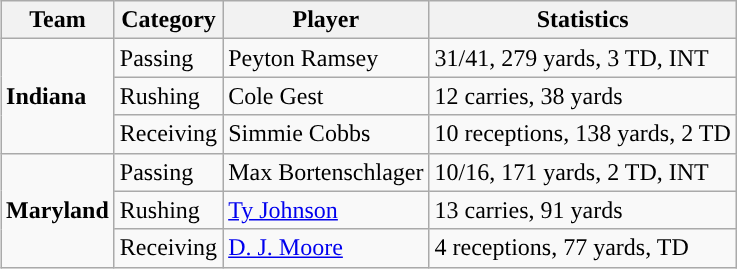<table class="wikitable" style="float: right;">
<tr>
<th>Team</th>
<th>Category</th>
<th>Player</th>
<th>Statistics</th>
</tr>
<tr>
<td rowspan=3><strong>Indiana</strong></td>
<td>Passing</td>
<td>Peyton Ramsey</td>
<td>31/41, 279 yards, 3 TD, INT</td>
</tr>
<tr>
<td>Rushing</td>
<td>Cole Gest</td>
<td>12 carries, 38 yards</td>
</tr>
<tr>
<td>Receiving</td>
<td>Simmie Cobbs</td>
<td>10 receptions, 138 yards, 2 TD</td>
</tr>
<tr>
<td rowspan=3><strong>Maryland</strong></td>
<td>Passing</td>
<td>Max Bortenschlager</td>
<td>10/16, 171 yards, 2 TD, INT</td>
</tr>
<tr>
<td>Rushing</td>
<td><a href='#'>Ty Johnson</a></td>
<td>13 carries, 91 yards</td>
</tr>
<tr>
<td>Receiving</td>
<td><a href='#'>D. J. Moore</a></td>
<td>4 receptions, 77 yards, TD</td>
</tr>
</table>
